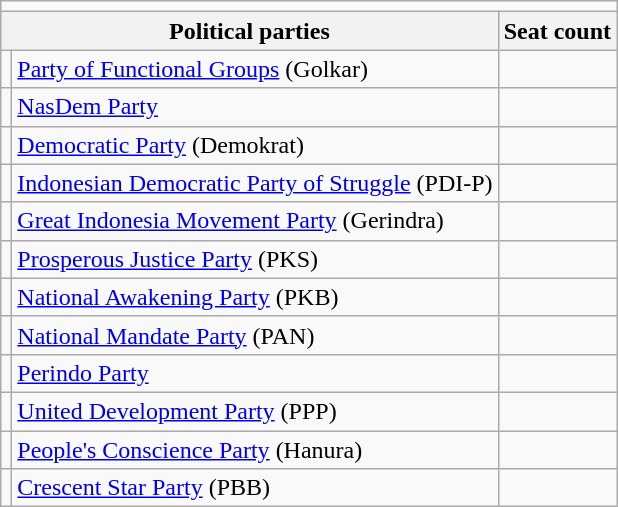<table class="wikitable">
<tr>
<td colspan="4"></td>
</tr>
<tr>
<th colspan="2">Political parties</th>
<th>Seat count</th>
</tr>
<tr>
<td bgcolor=></td>
<td><a href='#'>Party of Functional Groups</a> (Golkar)</td>
<td></td>
</tr>
<tr>
<td bgcolor=></td>
<td><a href='#'>NasDem Party</a></td>
<td></td>
</tr>
<tr>
<td bgcolor=></td>
<td><a href='#'>Democratic Party</a> (Demokrat)</td>
<td></td>
</tr>
<tr>
<td bgcolor=></td>
<td><a href='#'>Indonesian Democratic Party of Struggle</a> (PDI-P)</td>
<td></td>
</tr>
<tr>
<td bgcolor=></td>
<td><a href='#'>Great Indonesia Movement Party</a> (Gerindra)</td>
<td></td>
</tr>
<tr>
<td bgcolor=></td>
<td><a href='#'>Prosperous Justice Party</a> (PKS)</td>
<td></td>
</tr>
<tr>
<td bgcolor=></td>
<td><a href='#'>National Awakening Party</a> (PKB)</td>
<td></td>
</tr>
<tr>
<td bgcolor=></td>
<td><a href='#'>National Mandate Party</a> (PAN)</td>
<td></td>
</tr>
<tr>
<td bgcolor=></td>
<td><a href='#'>Perindo Party</a></td>
<td></td>
</tr>
<tr>
<td bgcolor=></td>
<td><a href='#'>United Development Party</a> (PPP)</td>
<td></td>
</tr>
<tr>
<td bgcolor=></td>
<td><a href='#'>People's Conscience Party</a> (Hanura)</td>
<td></td>
</tr>
<tr>
<td bgcolor=></td>
<td><a href='#'>Crescent Star Party</a> (PBB)</td>
<td></td>
</tr>
</table>
